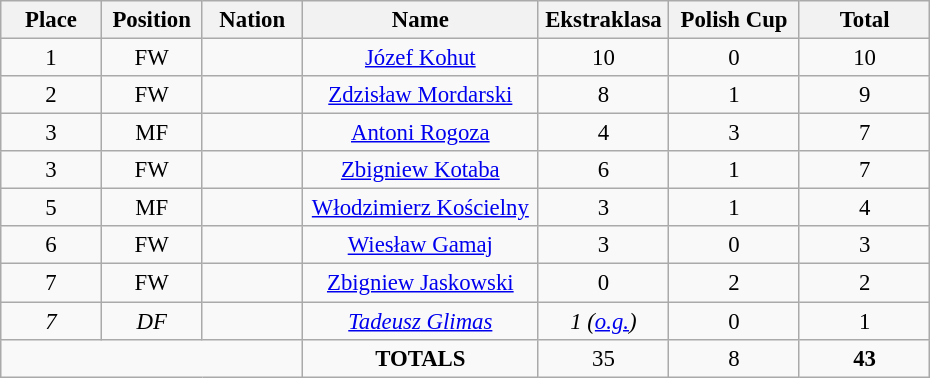<table class="wikitable" style="font-size: 95%; text-align: center;">
<tr>
<th width=60>Place</th>
<th width=60>Position</th>
<th width=60>Nation</th>
<th width=150>Name</th>
<th width=80>Ekstraklasa</th>
<th width=80>Polish Cup</th>
<th width=80><strong>Total</strong></th>
</tr>
<tr>
<td>1</td>
<td>FW</td>
<td></td>
<td><a href='#'>Józef Kohut</a></td>
<td>10</td>
<td>0</td>
<td>10</td>
</tr>
<tr>
<td>2</td>
<td>FW</td>
<td></td>
<td><a href='#'>Zdzisław Mordarski</a></td>
<td>8</td>
<td>1</td>
<td>9</td>
</tr>
<tr>
<td>3</td>
<td>MF</td>
<td></td>
<td><a href='#'>Antoni Rogoza</a></td>
<td>4</td>
<td>3</td>
<td>7</td>
</tr>
<tr>
<td>3</td>
<td>FW</td>
<td></td>
<td><a href='#'>Zbigniew Kotaba</a></td>
<td>6</td>
<td>1</td>
<td>7</td>
</tr>
<tr>
<td>5</td>
<td>MF</td>
<td></td>
<td><a href='#'>Włodzimierz Kościelny</a></td>
<td>3</td>
<td>1</td>
<td>4</td>
</tr>
<tr>
<td>6</td>
<td>FW</td>
<td></td>
<td><a href='#'>Wiesław Gamaj</a></td>
<td>3</td>
<td>0</td>
<td>3</td>
</tr>
<tr>
<td>7</td>
<td>FW</td>
<td></td>
<td><a href='#'>Zbigniew Jaskowski</a></td>
<td>0</td>
<td>2</td>
<td>2</td>
</tr>
<tr>
<td><em>7</em></td>
<td><em>DF</em></td>
<td></td>
<td><em><a href='#'>Tadeusz Glimas</a></em></td>
<td><em>1 (<a href='#'>o.g.</a>)</em></td>
<td>0</td>
<td>1</td>
</tr>
<tr>
<td colspan="3"></td>
<td><strong>TOTALS</strong></td>
<td>35</td>
<td>8</td>
<td><strong>43</strong></td>
</tr>
</table>
